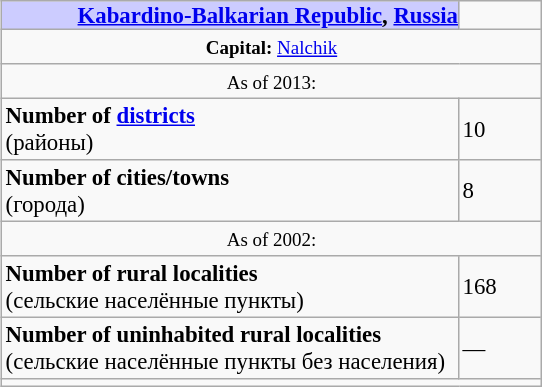<table border=1 align="right" cellpadding=2 cellspacing=0 style="margin: 0 0 1em 1em; background: #f9f9f9; border: 1px #aaa solid; border-collapse: collapse; font-size: 95%;">
<tr>
<th bgcolor="#ccccff" style="padding:0 0 0 50px;"><a href='#'>Kabardino-Balkarian Republic</a>, <a href='#'>Russia</a></th>
<td width="50px"></td>
</tr>
<tr>
<td colspan=2 align="center"><small><strong>Capital:</strong> <a href='#'>Nalchik</a></small></td>
</tr>
<tr>
<td colspan=2 align="center"><small>As of 2013:</small></td>
</tr>
<tr>
<td><strong>Number of <a href='#'>districts</a></strong><br>(районы)</td>
<td>10</td>
</tr>
<tr>
<td><strong>Number of cities/towns</strong><br>(города)</td>
<td>8</td>
</tr>
<tr>
<td colspan=2 align="center"><small>As of 2002:</small></td>
</tr>
<tr>
<td><strong>Number of rural localities</strong><br>(сельские населённые пункты)</td>
<td>168</td>
</tr>
<tr>
<td><strong>Number of uninhabited rural localities</strong><br>(сельские населённые пункты без населения)</td>
<td>—</td>
</tr>
<tr>
<td colspan=2></td>
</tr>
</table>
